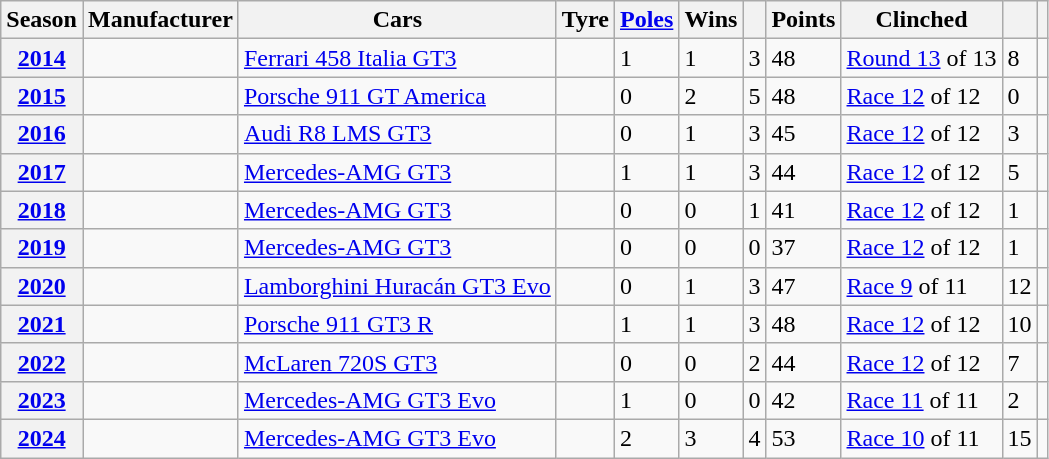<table class="wikitable">
<tr>
<th>Season</th>
<th>Manufacturer</th>
<th>Cars</th>
<th>Tyre</th>
<th><a href='#'>Poles</a></th>
<th>Wins</th>
<th></th>
<th>Points</th>
<th>Clinched</th>
<th></th>
<th></th>
</tr>
<tr>
<th><a href='#'>2014</a></th>
<td></td>
<td><a href='#'>Ferrari 458 Italia GT3</a></td>
<td></td>
<td>1</td>
<td>1</td>
<td>3</td>
<td>48</td>
<td><a href='#'>Round 13</a> of 13</td>
<td>8</td>
<td></td>
</tr>
<tr>
<th><a href='#'>2015</a></th>
<td></td>
<td><a href='#'>Porsche 911 GT America</a></td>
<td></td>
<td>0</td>
<td>2</td>
<td>5</td>
<td>48</td>
<td><a href='#'>Race 12</a> of 12</td>
<td>0</td>
<td></td>
</tr>
<tr>
<th><a href='#'>2016</a></th>
<td></td>
<td><a href='#'>Audi R8 LMS GT3</a></td>
<td></td>
<td>0</td>
<td>1</td>
<td>3</td>
<td>45</td>
<td><a href='#'>Race 12</a> of 12</td>
<td>3</td>
<td></td>
</tr>
<tr>
<th><a href='#'>2017</a></th>
<td></td>
<td><a href='#'>Mercedes-AMG GT3</a></td>
<td></td>
<td>1</td>
<td>1</td>
<td>3</td>
<td>44</td>
<td><a href='#'>Race 12</a> of 12</td>
<td>5</td>
<td></td>
</tr>
<tr>
<th><a href='#'>2018</a></th>
<td></td>
<td><a href='#'>Mercedes-AMG GT3</a></td>
<td></td>
<td>0</td>
<td>0</td>
<td>1</td>
<td>41</td>
<td><a href='#'>Race 12</a> of 12</td>
<td>1</td>
<td></td>
</tr>
<tr>
<th><a href='#'>2019</a></th>
<td></td>
<td><a href='#'>Mercedes-AMG GT3</a></td>
<td></td>
<td>0</td>
<td>0</td>
<td>0</td>
<td>37</td>
<td><a href='#'>Race 12</a> of 12</td>
<td>1</td>
<td></td>
</tr>
<tr>
<th><a href='#'>2020</a></th>
<td></td>
<td><a href='#'>Lamborghini Huracán GT3 Evo</a></td>
<td></td>
<td>0</td>
<td>1</td>
<td>3</td>
<td>47</td>
<td><a href='#'>Race 9</a> of 11</td>
<td>12</td>
<td></td>
</tr>
<tr>
<th><a href='#'>2021</a></th>
<td></td>
<td><a href='#'>Porsche 911 GT3 R</a></td>
<td></td>
<td>1</td>
<td>1</td>
<td>3</td>
<td>48</td>
<td><a href='#'>Race 12</a> of 12</td>
<td>10</td>
<td></td>
</tr>
<tr>
<th><a href='#'>2022</a></th>
<td></td>
<td><a href='#'>McLaren 720S GT3</a></td>
<td></td>
<td>0</td>
<td>0</td>
<td>2</td>
<td>44</td>
<td><a href='#'>Race 12</a> of 12</td>
<td>7</td>
<td></td>
</tr>
<tr>
<th><a href='#'>2023</a></th>
<td></td>
<td><a href='#'>Mercedes-AMG GT3 Evo</a></td>
<td></td>
<td>1</td>
<td>0</td>
<td>0</td>
<td>42</td>
<td><a href='#'>Race 11</a> of 11</td>
<td>2</td>
<td></td>
</tr>
<tr>
<th><a href='#'>2024</a></th>
<td></td>
<td><a href='#'>Mercedes-AMG GT3 Evo</a></td>
<td></td>
<td>2</td>
<td>3</td>
<td>4</td>
<td>53</td>
<td><a href='#'>Race 10</a> of 11</td>
<td>15</td>
<td></td>
</tr>
</table>
